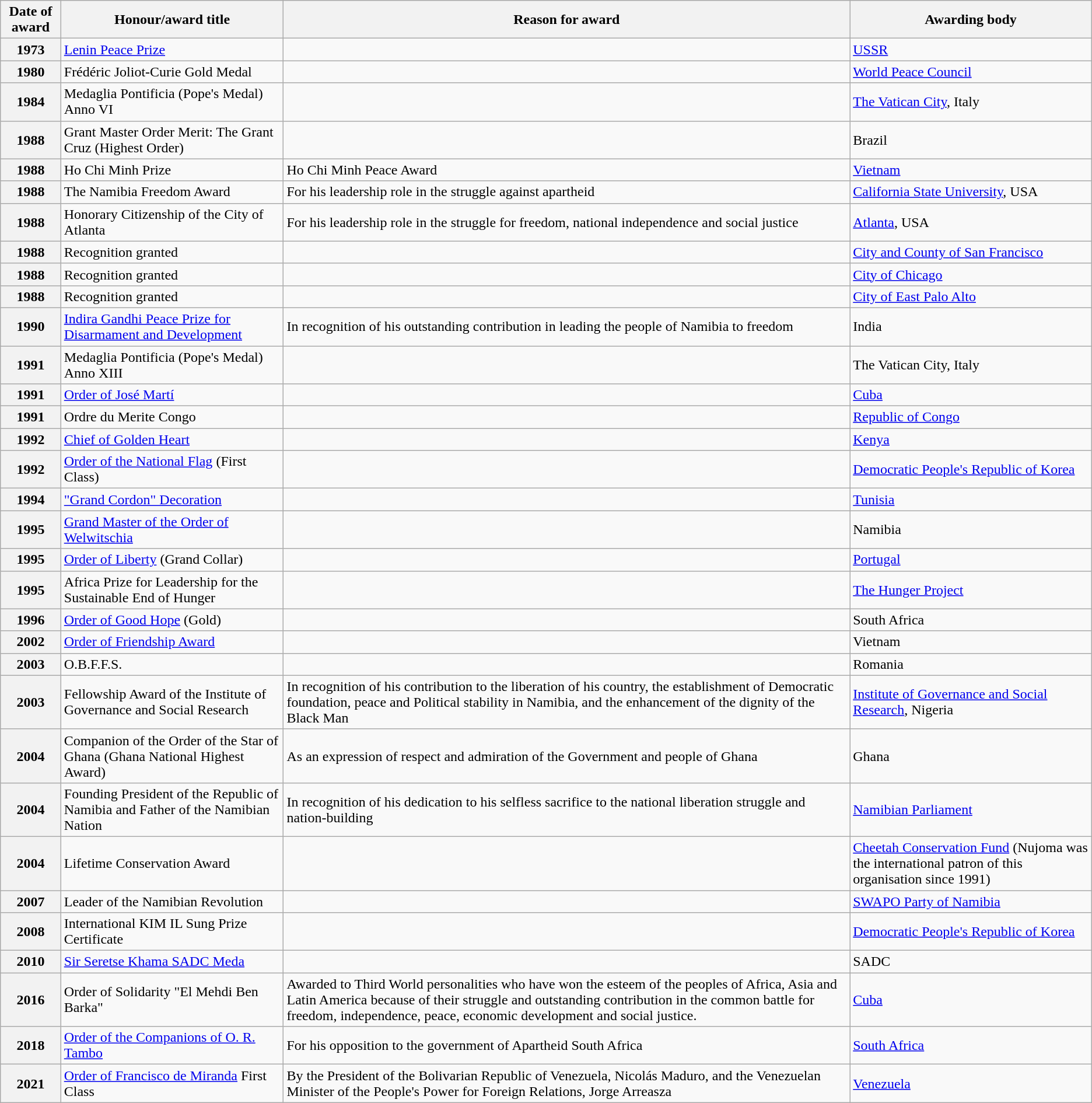<table class="wikitable">
<tr>
<th scope="col">Date of award</th>
<th scope="col">Honour/award title</th>
<th scope="col">Reason for award</th>
<th scope="col">Awarding body</th>
</tr>
<tr>
<th scope="row">1973</th>
<td><a href='#'>Lenin Peace Prize</a></td>
<td></td>
<td><a href='#'>USSR</a></td>
</tr>
<tr>
<th scope="row">1980</th>
<td>Frédéric Joliot-Curie Gold Medal</td>
<td></td>
<td><a href='#'>World Peace Council</a></td>
</tr>
<tr>
<th scope="row">1984</th>
<td>Medaglia Pontificia (Pope's Medal) Anno VI</td>
<td></td>
<td><a href='#'>The Vatican City</a>, Italy</td>
</tr>
<tr>
<th scope="row">1988</th>
<td>Grant Master Order Merit: The Grant Cruz (Highest Order)</td>
<td></td>
<td>Brazil</td>
</tr>
<tr>
<th scope="row">1988</th>
<td>Ho Chi Minh Prize</td>
<td>Ho Chi Minh Peace Award</td>
<td><a href='#'>Vietnam</a></td>
</tr>
<tr>
<th scope="row">1988</th>
<td>The Namibia Freedom Award</td>
<td>For his leadership role in the struggle against apartheid</td>
<td><a href='#'>California State University</a>, USA</td>
</tr>
<tr>
<th scope="row">1988</th>
<td>Honorary Citizenship of the City of Atlanta</td>
<td>For his leadership role in the struggle for freedom, national independence and social justice</td>
<td><a href='#'>Atlanta</a>, USA</td>
</tr>
<tr>
<th scope="row">1988</th>
<td>Recognition granted</td>
<td></td>
<td><a href='#'>City and County of San Francisco</a></td>
</tr>
<tr>
<th scope="row">1988</th>
<td>Recognition granted</td>
<td></td>
<td><a href='#'>City of Chicago</a></td>
</tr>
<tr>
<th scope="row">1988</th>
<td>Recognition granted</td>
<td></td>
<td><a href='#'>City of East Palo Alto</a></td>
</tr>
<tr>
<th scope="row">1990</th>
<td><a href='#'>Indira Gandhi Peace Prize for Disarmament and Development</a></td>
<td>In recognition of his outstanding contribution in leading the people of Namibia to freedom</td>
<td>India</td>
</tr>
<tr>
<th scope="row">1991</th>
<td>Medaglia Pontificia (Pope's Medal) Anno XIII</td>
<td></td>
<td>The Vatican City, Italy</td>
</tr>
<tr>
<th scope="row">1991</th>
<td><a href='#'>Order of José Martí</a></td>
<td></td>
<td><a href='#'>Cuba</a></td>
</tr>
<tr>
<th scope="row">1991</th>
<td>Ordre du Merite Congo</td>
<td></td>
<td><a href='#'>Republic of Congo</a></td>
</tr>
<tr>
<th scope="row">1992</th>
<td><a href='#'>Chief of Golden Heart</a></td>
<td></td>
<td><a href='#'>Kenya</a></td>
</tr>
<tr>
<th scope="row">1992</th>
<td><a href='#'>Order of the National Flag</a> (First Class)</td>
<td></td>
<td><a href='#'>Democratic People's Republic of Korea</a></td>
</tr>
<tr>
<th scope="row">1994</th>
<td><a href='#'>"Grand Cordon" Decoration</a></td>
<td></td>
<td><a href='#'>Tunisia</a></td>
</tr>
<tr>
<th scope="row">1995</th>
<td><a href='#'>Grand Master of the Order of Welwitschia</a></td>
<td></td>
<td>Namibia</td>
</tr>
<tr>
<th scope="row">1995</th>
<td><a href='#'>Order of Liberty</a> (Grand Collar)</td>
<td></td>
<td><a href='#'>Portugal</a></td>
</tr>
<tr>
<th scope="row">1995</th>
<td>Africa Prize for Leadership for the Sustainable End of Hunger</td>
<td></td>
<td><a href='#'>The Hunger Project</a></td>
</tr>
<tr>
<th scope="row">1996</th>
<td><a href='#'>Order of Good Hope</a> (Gold)</td>
<td></td>
<td>South Africa</td>
</tr>
<tr>
<th scope="row">2002</th>
<td><a href='#'>Order of Friendship Award</a></td>
<td></td>
<td>Vietnam</td>
</tr>
<tr>
<th scope="row">2003</th>
<td>O.B.F.F.S.</td>
<td></td>
<td>Romania</td>
</tr>
<tr>
<th scope="row">2003</th>
<td>Fellowship Award of the Institute of Governance and Social Research</td>
<td>In recognition of his contribution to the liberation of his country, the establishment of Democratic foundation, peace and Political stability in Namibia, and the enhancement of the dignity of the Black Man</td>
<td><a href='#'>Institute of Governance and Social Research</a>, Nigeria</td>
</tr>
<tr>
<th scope="row">2004</th>
<td>Companion of the Order of the Star of Ghana (Ghana National Highest Award)</td>
<td>As an expression of respect and admiration of the Government and people of Ghana</td>
<td>Ghana</td>
</tr>
<tr>
<th scope="row">2004</th>
<td>Founding President of the Republic of Namibia and Father of the Namibian Nation</td>
<td>In recognition of his dedication to his selfless sacrifice to the national liberation struggle and nation-building</td>
<td><a href='#'>Namibian Parliament</a></td>
</tr>
<tr>
<th scope="row">2004</th>
<td>Lifetime Conservation Award</td>
<td></td>
<td><a href='#'>Cheetah Conservation Fund</a> (Nujoma was the international patron of this organisation since 1991)</td>
</tr>
<tr>
<th scope="row">2007</th>
<td>Leader of the Namibian Revolution</td>
<td></td>
<td><a href='#'>SWAPO Party of Namibia</a></td>
</tr>
<tr>
<th scope="row">2008</th>
<td>International KIM IL Sung Prize Certificate</td>
<td></td>
<td><a href='#'>Democratic People's Republic of Korea</a></td>
</tr>
<tr>
<th scope="row">2010</th>
<td><a href='#'>Sir Seretse Khama SADC Meda</a></td>
<td></td>
<td>SADC</td>
</tr>
<tr>
<th scope="row">2016</th>
<td>Order of Solidarity "El Mehdi Ben Barka"</td>
<td>Awarded to Third World personalities who have won the esteem of the peoples of Africa, Asia and Latin America because of their struggle and outstanding contribution in the common battle for freedom, independence, peace, economic development and social justice.</td>
<td><a href='#'>Cuba</a></td>
</tr>
<tr>
<th scope="row">2018</th>
<td><a href='#'>Order of the Companions of O. R. Tambo</a></td>
<td>For his opposition to the government of Apartheid South Africa</td>
<td><a href='#'>South Africa</a></td>
</tr>
<tr>
<th scope="row">2021</th>
<td><a href='#'>Order of Francisco de Miranda</a> First Class</td>
<td>By the President of the Bolivarian Republic of Venezuela, Nicolás Maduro, and the Venezuelan Minister of the People's Power for Foreign Relations, Jorge Arreasza</td>
<td><a href='#'>Venezuela</a></td>
</tr>
</table>
